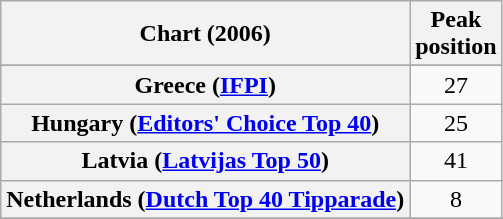<table class="wikitable sortable plainrowheaders" style="text-align:center">
<tr>
<th>Chart (2006)</th>
<th>Peak<br>position</th>
</tr>
<tr>
</tr>
<tr>
</tr>
<tr>
</tr>
<tr>
</tr>
<tr>
<th scope="row">Greece (<a href='#'>IFPI</a>)</th>
<td>27</td>
</tr>
<tr>
<th scope="row">Hungary (<a href='#'>Editors' Choice Top 40</a>)</th>
<td>25</td>
</tr>
<tr>
<th scope="row">Latvia (<a href='#'>Latvijas Top 50</a>)</th>
<td align="center">41</td>
</tr>
<tr>
<th scope="row">Netherlands (<a href='#'>Dutch Top 40 Tipparade</a>)</th>
<td>8</td>
</tr>
<tr>
</tr>
<tr>
</tr>
<tr>
</tr>
</table>
